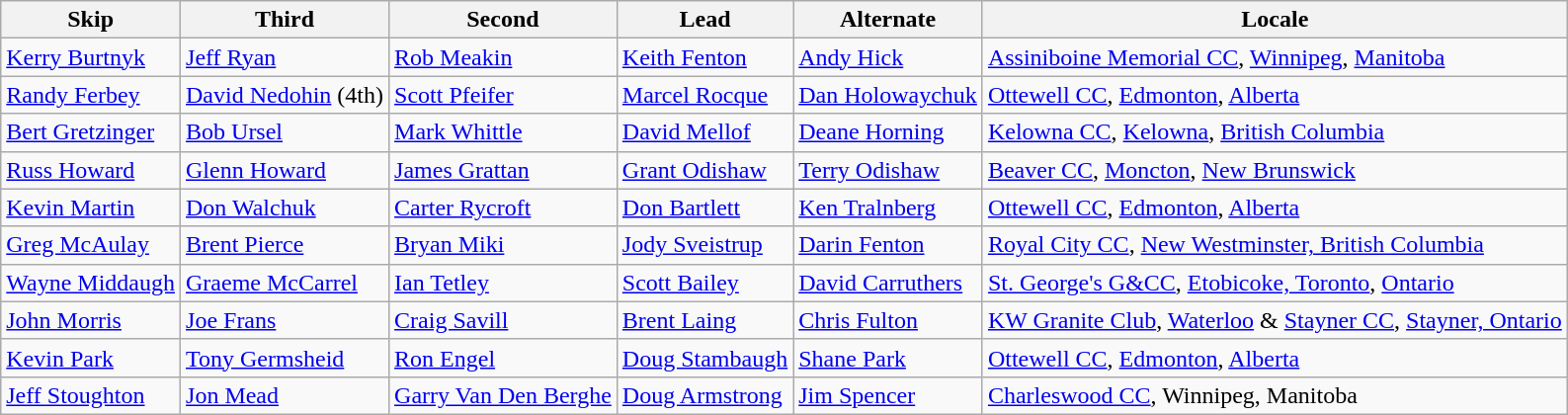<table class="wikitable">
<tr>
<th>Skip</th>
<th>Third</th>
<th>Second</th>
<th>Lead</th>
<th>Alternate</th>
<th>Locale</th>
</tr>
<tr>
<td><a href='#'>Kerry Burtnyk</a></td>
<td><a href='#'>Jeff Ryan</a></td>
<td><a href='#'>Rob Meakin</a></td>
<td><a href='#'>Keith Fenton</a></td>
<td><a href='#'>Andy Hick</a></td>
<td> <a href='#'>Assiniboine Memorial CC</a>, <a href='#'>Winnipeg</a>, <a href='#'>Manitoba</a></td>
</tr>
<tr>
<td><a href='#'>Randy Ferbey</a></td>
<td><a href='#'>David Nedohin</a> (4th)</td>
<td><a href='#'>Scott Pfeifer</a></td>
<td><a href='#'>Marcel Rocque</a></td>
<td><a href='#'>Dan Holowaychuk</a></td>
<td> <a href='#'>Ottewell CC</a>, <a href='#'>Edmonton</a>, <a href='#'>Alberta</a></td>
</tr>
<tr>
<td><a href='#'>Bert Gretzinger</a></td>
<td><a href='#'>Bob Ursel</a></td>
<td><a href='#'>Mark Whittle</a></td>
<td><a href='#'>David Mellof</a></td>
<td><a href='#'>Deane Horning</a></td>
<td> <a href='#'>Kelowna CC</a>, <a href='#'>Kelowna</a>, <a href='#'>British Columbia</a></td>
</tr>
<tr>
<td><a href='#'>Russ Howard</a></td>
<td><a href='#'>Glenn Howard</a></td>
<td><a href='#'>James Grattan</a></td>
<td><a href='#'>Grant Odishaw</a></td>
<td><a href='#'>Terry Odishaw</a></td>
<td> <a href='#'>Beaver CC</a>, <a href='#'>Moncton</a>, <a href='#'>New Brunswick</a></td>
</tr>
<tr>
<td><a href='#'>Kevin Martin</a></td>
<td><a href='#'>Don Walchuk</a></td>
<td><a href='#'>Carter Rycroft</a></td>
<td><a href='#'>Don Bartlett</a></td>
<td><a href='#'>Ken Tralnberg</a></td>
<td> <a href='#'>Ottewell CC</a>, <a href='#'>Edmonton</a>, <a href='#'>Alberta</a></td>
</tr>
<tr>
<td><a href='#'>Greg McAulay</a></td>
<td><a href='#'>Brent Pierce</a></td>
<td><a href='#'>Bryan Miki</a></td>
<td><a href='#'>Jody Sveistrup</a></td>
<td><a href='#'>Darin Fenton</a></td>
<td> <a href='#'>Royal City CC</a>, <a href='#'>New Westminster, British Columbia</a></td>
</tr>
<tr>
<td><a href='#'>Wayne Middaugh</a></td>
<td><a href='#'>Graeme McCarrel</a></td>
<td><a href='#'>Ian Tetley</a></td>
<td><a href='#'>Scott Bailey</a></td>
<td><a href='#'>David Carruthers</a></td>
<td> <a href='#'>St. George's G&CC</a>, <a href='#'>Etobicoke, Toronto</a>, <a href='#'>Ontario</a></td>
</tr>
<tr>
<td><a href='#'>John Morris</a></td>
<td><a href='#'>Joe Frans</a></td>
<td><a href='#'>Craig Savill</a></td>
<td><a href='#'>Brent Laing</a></td>
<td><a href='#'>Chris Fulton</a></td>
<td> <a href='#'>KW Granite Club</a>, <a href='#'>Waterloo</a> & <a href='#'>Stayner CC</a>, <a href='#'>Stayner, Ontario</a></td>
</tr>
<tr>
<td><a href='#'>Kevin Park</a></td>
<td><a href='#'>Tony Germsheid</a></td>
<td><a href='#'>Ron Engel</a></td>
<td><a href='#'>Doug Stambaugh</a></td>
<td><a href='#'>Shane Park</a></td>
<td> <a href='#'>Ottewell CC</a>, <a href='#'>Edmonton</a>, <a href='#'>Alberta</a></td>
</tr>
<tr>
<td><a href='#'>Jeff Stoughton</a></td>
<td><a href='#'>Jon Mead</a></td>
<td><a href='#'>Garry Van Den Berghe</a></td>
<td><a href='#'>Doug Armstrong</a></td>
<td><a href='#'>Jim Spencer</a></td>
<td> <a href='#'>Charleswood CC</a>, Winnipeg, Manitoba</td>
</tr>
</table>
